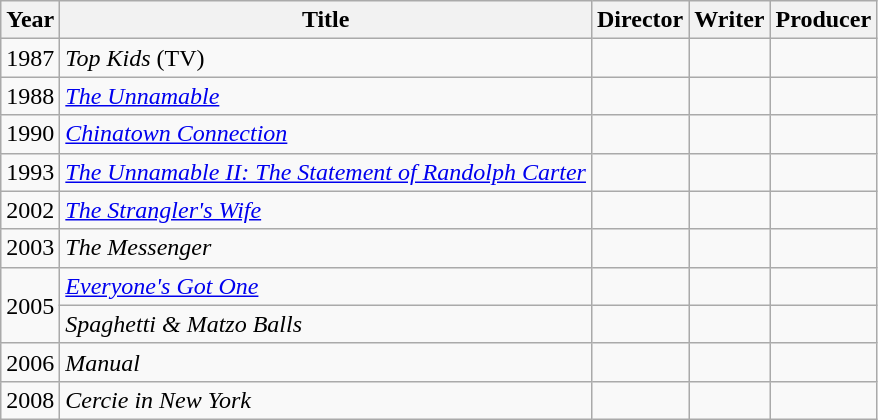<table class="wikitable">
<tr>
<th>Year</th>
<th>Title</th>
<th>Director</th>
<th>Writer</th>
<th>Producer</th>
</tr>
<tr>
<td>1987</td>
<td><em>Top Kids</em> (TV)</td>
<td></td>
<td></td>
<td></td>
</tr>
<tr>
<td>1988</td>
<td><em><a href='#'>The Unnamable</a></em></td>
<td></td>
<td></td>
<td></td>
</tr>
<tr>
<td>1990</td>
<td><em><a href='#'>Chinatown Connection</a></em></td>
<td></td>
<td></td>
<td></td>
</tr>
<tr>
<td>1993</td>
<td><em><a href='#'>The Unnamable II: The Statement of Randolph Carter</a></em></td>
<td></td>
<td></td>
<td></td>
</tr>
<tr>
<td>2002</td>
<td><em><a href='#'>The Strangler's Wife</a></em></td>
<td></td>
<td></td>
<td></td>
</tr>
<tr>
<td>2003</td>
<td><em>The Messenger</em></td>
<td></td>
<td></td>
<td></td>
</tr>
<tr>
<td rowspan=2>2005</td>
<td><em><a href='#'>Everyone's Got One</a></em></td>
<td></td>
<td></td>
<td></td>
</tr>
<tr>
<td><em>Spaghetti & Matzo Balls</em></td>
<td></td>
<td></td>
<td></td>
</tr>
<tr>
<td>2006</td>
<td><em>Manual</em></td>
<td></td>
<td></td>
<td></td>
</tr>
<tr>
<td>2008</td>
<td><em>Cercie in New York</em></td>
<td></td>
<td></td>
<td></td>
</tr>
</table>
